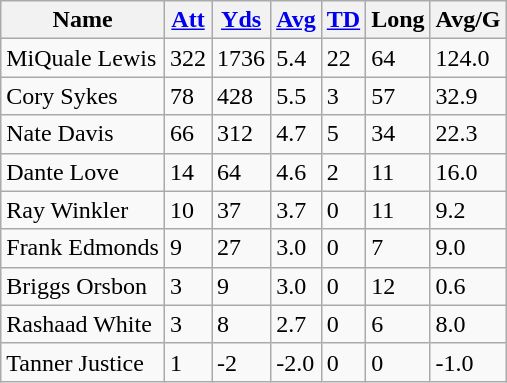<table class="wikitable" style="white-space:nowrap;">
<tr>
<th>Name</th>
<th><a href='#'>Att</a></th>
<th><a href='#'>Yds</a></th>
<th><a href='#'>Avg</a></th>
<th><a href='#'>TD</a></th>
<th>Long</th>
<th>Avg/G</th>
</tr>
<tr>
<td>MiQuale Lewis</td>
<td>322</td>
<td>1736</td>
<td>5.4</td>
<td>22</td>
<td>64</td>
<td>124.0</td>
</tr>
<tr>
<td>Cory Sykes</td>
<td>78</td>
<td>428</td>
<td>5.5</td>
<td>3</td>
<td>57</td>
<td>32.9</td>
</tr>
<tr>
<td>Nate Davis</td>
<td>66</td>
<td>312</td>
<td>4.7</td>
<td>5</td>
<td>34</td>
<td>22.3</td>
</tr>
<tr>
<td>Dante Love</td>
<td>14</td>
<td>64</td>
<td>4.6</td>
<td>2</td>
<td>11</td>
<td>16.0</td>
</tr>
<tr>
<td>Ray Winkler</td>
<td>10</td>
<td>37</td>
<td>3.7</td>
<td>0</td>
<td>11</td>
<td>9.2</td>
</tr>
<tr>
<td>Frank Edmonds</td>
<td>9</td>
<td>27</td>
<td>3.0</td>
<td>0</td>
<td>7</td>
<td>9.0</td>
</tr>
<tr>
<td>Briggs Orsbon</td>
<td>3</td>
<td>9</td>
<td>3.0</td>
<td>0</td>
<td>12</td>
<td>0.6</td>
</tr>
<tr>
<td>Rashaad White</td>
<td>3</td>
<td>8</td>
<td>2.7</td>
<td>0</td>
<td>6</td>
<td>8.0</td>
</tr>
<tr>
<td>Tanner Justice</td>
<td>1</td>
<td>-2</td>
<td>-2.0</td>
<td>0</td>
<td>0</td>
<td>-1.0</td>
</tr>
</table>
